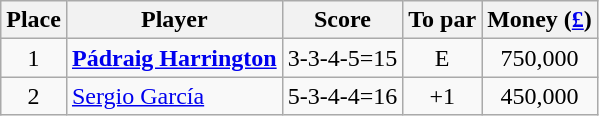<table class="wikitable">
<tr>
<th>Place</th>
<th>Player</th>
<th>Score</th>
<th>To par</th>
<th>Money (<a href='#'>£</a>)</th>
</tr>
<tr>
<td align=center>1</td>
<td> <strong><a href='#'>Pádraig Harrington</a></strong></td>
<td>3-3-4-5=15</td>
<td align=center>E</td>
<td align="center">750,000</td>
</tr>
<tr>
<td align=center>2</td>
<td> <a href='#'>Sergio García</a></td>
<td>5-3-4-4=16</td>
<td align=center>+1</td>
<td align="center">450,000</td>
</tr>
</table>
